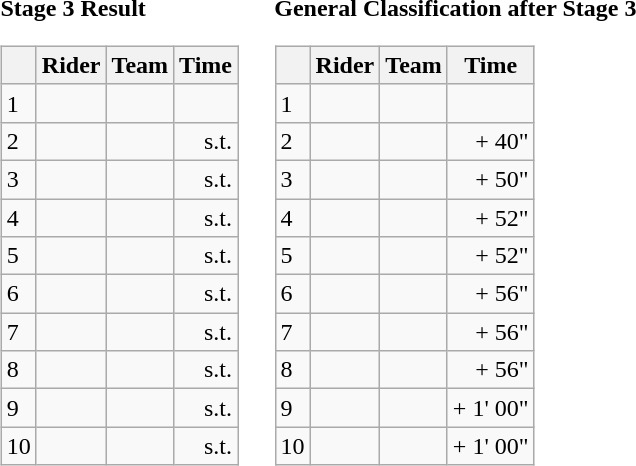<table>
<tr>
<td><strong>Stage 3 Result</strong><br><table class="wikitable">
<tr>
<th></th>
<th>Rider</th>
<th>Team</th>
<th>Time</th>
</tr>
<tr>
<td>1</td>
<td></td>
<td></td>
<td align="right"></td>
</tr>
<tr>
<td>2</td>
<td> </td>
<td></td>
<td align="right">s.t.</td>
</tr>
<tr>
<td>3</td>
<td></td>
<td></td>
<td align="right">s.t.</td>
</tr>
<tr>
<td>4</td>
<td></td>
<td></td>
<td align="right">s.t.</td>
</tr>
<tr>
<td>5</td>
<td></td>
<td></td>
<td align="right">s.t.</td>
</tr>
<tr>
<td>6</td>
<td></td>
<td></td>
<td align="right">s.t.</td>
</tr>
<tr>
<td>7</td>
<td></td>
<td></td>
<td align="right">s.t.</td>
</tr>
<tr>
<td>8</td>
<td></td>
<td></td>
<td align="right">s.t.</td>
</tr>
<tr>
<td>9</td>
<td></td>
<td></td>
<td align="right">s.t.</td>
</tr>
<tr>
<td>10</td>
<td></td>
<td></td>
<td align="right">s.t.</td>
</tr>
</table>
</td>
<td></td>
<td><strong>General Classification after Stage 3</strong><br><table class="wikitable">
<tr>
<th></th>
<th>Rider</th>
<th>Team</th>
<th>Time</th>
</tr>
<tr>
<td>1</td>
<td> </td>
<td></td>
<td align="right"></td>
</tr>
<tr>
<td>2</td>
<td> </td>
<td></td>
<td align="right">+ 40"</td>
</tr>
<tr>
<td>3</td>
<td> </td>
<td></td>
<td align="right">+ 50"</td>
</tr>
<tr>
<td>4</td>
<td></td>
<td></td>
<td align="right">+ 52"</td>
</tr>
<tr>
<td>5</td>
<td></td>
<td></td>
<td align="right">+ 52"</td>
</tr>
<tr>
<td>6</td>
<td></td>
<td></td>
<td align="right">+ 56"</td>
</tr>
<tr>
<td>7</td>
<td></td>
<td></td>
<td align="right">+ 56"</td>
</tr>
<tr>
<td>8</td>
<td> </td>
<td></td>
<td align="right">+ 56"</td>
</tr>
<tr>
<td>9</td>
<td></td>
<td></td>
<td align="right">+ 1' 00"</td>
</tr>
<tr>
<td>10</td>
<td></td>
<td></td>
<td align="right">+ 1' 00"</td>
</tr>
</table>
</td>
</tr>
</table>
